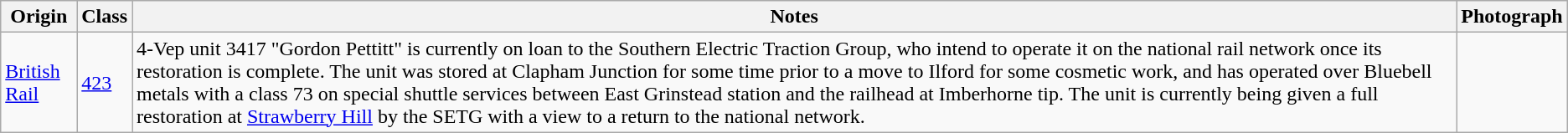<table class="wikitable">
<tr>
<th>Origin</th>
<th>Class</th>
<th>Notes</th>
<th>Photograph</th>
</tr>
<tr>
<td><a href='#'>British Rail</a></td>
<td><a href='#'>423</a></td>
<td>4-Vep unit 3417 "Gordon Pettitt" is currently on loan to the Southern Electric Traction Group, who intend to operate it on the national rail network once its restoration is complete. The unit was stored at Clapham Junction for some time prior to a move to Ilford for some cosmetic work, and has operated over Bluebell metals with a class 73 on special shuttle services between East Grinstead station and the railhead at Imberhorne tip. The unit is currently being given a full restoration at <a href='#'>Strawberry Hill</a> by the SETG with a view to a return to the national network.</td>
<td></td>
</tr>
</table>
